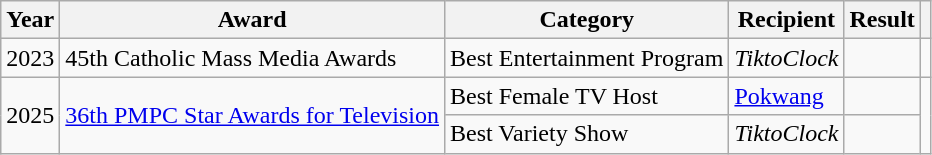<table class="wikitable">
<tr>
<th>Year</th>
<th>Award</th>
<th>Category</th>
<th>Recipient</th>
<th>Result</th>
<th></th>
</tr>
<tr>
<td>2023</td>
<td>45th Catholic Mass Media Awards</td>
<td>Best Entertainment Program</td>
<td><em>TiktoClock</em></td>
<td></td>
<td></td>
</tr>
<tr>
<td rowspan=2>2025</td>
<td rowspan=2><a href='#'>36th PMPC Star Awards for Television</a></td>
<td>Best Female TV Host</td>
<td><a href='#'>Pokwang</a></td>
<td></td>
<td rowspan=2></td>
</tr>
<tr>
<td>Best Variety Show</td>
<td><em>TiktoClock</em></td>
<td></td>
</tr>
</table>
